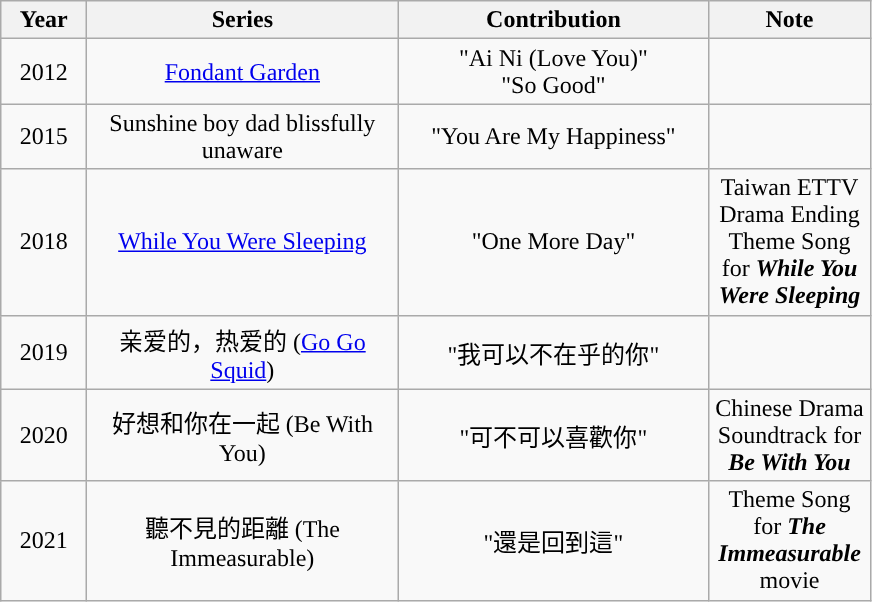<table class="wikitable">
<tr>
<th style="width:50px;">Year</th>
<th style="width:200px;">Series</th>
<th style="width:200px;">Contribution</th>
<th style="width:100px;">Note</th>
</tr>
<tr align= "center">
<td style="text-align:center">2012</td>
<td><a href='#'>Fondant Garden</a></td>
<td>"Ai Ni (Love You)" <br> "So Good"</td>
<td></td>
</tr>
<tr align= "center">
<td>2015</td>
<td>Sunshine boy dad blissfully unaware</td>
<td>"You Are My Happiness"</td>
<td></td>
</tr>
<tr align= "center">
<td>2018</td>
<td><a href='#'>While You Were Sleeping</a></td>
<td>"One More Day"</td>
<td>Taiwan ETTV Drama Ending Theme Song for <strong><em>While You Were Sleeping</em></strong></td>
</tr>
<tr align= "center">
<td>2019</td>
<td>亲爱的，热爱的 (<a href='#'>Go Go Squid</a>)</td>
<td>"我可以不在乎的你"</td>
<td></td>
</tr>
<tr align= "center">
<td>2020</td>
<td>好想和你在一起 (Be With You)</td>
<td>"可不可以喜歡你"</td>
<td>Chinese Drama Soundtrack for <strong><em>Be With You</em></strong></td>
</tr>
<tr align="center">
<td>2021</td>
<td>聽不見的距離 (The Immeasurable)</td>
<td>"還是回到這"</td>
<td>Theme Song for <strong><em>The Immeasurable</em></strong> movie </td>
</tr>
</table>
